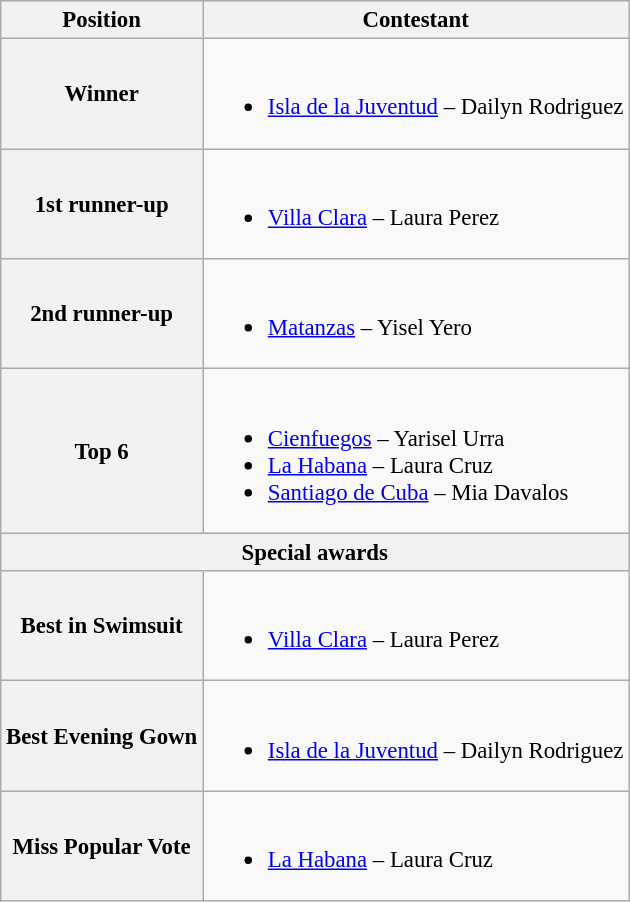<table class="wikitable" style="font-size: 95%;">
<tr>
<th>Position</th>
<th>Contestant</th>
</tr>
<tr>
<th>Winner</th>
<td><br><ul><li><a href='#'>Isla de la Juventud</a> – Dailyn Rodriguez</li></ul></td>
</tr>
<tr>
<th>1st runner-up</th>
<td><br><ul><li><a href='#'>Villa Clara</a> – Laura Perez</li></ul></td>
</tr>
<tr>
<th>2nd runner-up</th>
<td><br><ul><li><a href='#'>Matanzas</a> – Yisel Yero</li></ul></td>
</tr>
<tr>
<th>Top 6</th>
<td><br><ul><li><a href='#'>Cienfuegos</a> – Yarisel Urra</li><li><a href='#'>La Habana</a> – Laura Cruz</li><li><a href='#'>Santiago de Cuba</a> – Mia Davalos</li></ul></td>
</tr>
<tr>
<th colspan=2>Special awards</th>
</tr>
<tr>
<th>Best in Swimsuit</th>
<td><br><ul><li><a href='#'>Villa Clara</a> – Laura Perez</li></ul></td>
</tr>
<tr>
<th>Best Evening Gown</th>
<td><br><ul><li><a href='#'>Isla de la Juventud</a> – Dailyn Rodriguez</li></ul></td>
</tr>
<tr>
<th>Miss Popular Vote</th>
<td><br><ul><li><a href='#'>La Habana</a> – Laura Cruz</li></ul></td>
</tr>
</table>
